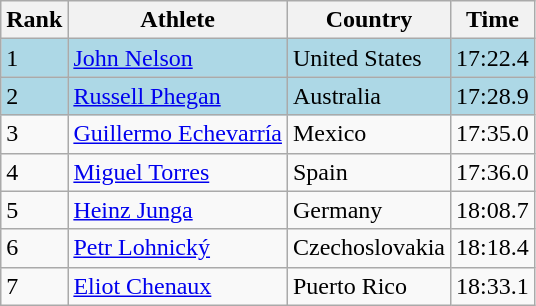<table class="wikitable">
<tr>
<th>Rank</th>
<th>Athlete</th>
<th>Country</th>
<th>Time</th>
</tr>
<tr bgcolor=lightblue>
<td>1</td>
<td><a href='#'>John Nelson</a></td>
<td>United States</td>
<td>17:22.4</td>
</tr>
<tr bgcolor=lightblue>
<td>2</td>
<td><a href='#'>Russell Phegan</a></td>
<td>Australia</td>
<td>17:28.9</td>
</tr>
<tr>
<td>3</td>
<td><a href='#'>Guillermo Echevarría</a></td>
<td>Mexico</td>
<td>17:35.0</td>
</tr>
<tr>
<td>4</td>
<td><a href='#'>Miguel Torres</a></td>
<td>Spain</td>
<td>17:36.0</td>
</tr>
<tr>
<td>5</td>
<td><a href='#'>Heinz Junga</a></td>
<td>Germany</td>
<td>18:08.7</td>
</tr>
<tr>
<td>6</td>
<td><a href='#'>Petr Lohnický</a></td>
<td>Czechoslovakia</td>
<td>18:18.4</td>
</tr>
<tr>
<td>7</td>
<td><a href='#'>Eliot Chenaux</a></td>
<td>Puerto Rico</td>
<td>18:33.1</td>
</tr>
</table>
